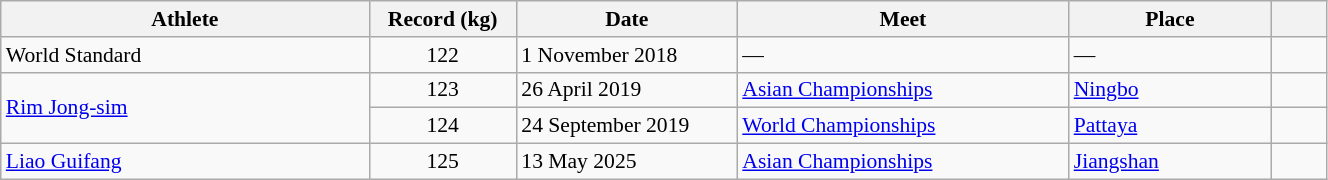<table class="wikitable" style="font-size:90%; width: 70%;">
<tr>
<th width=20%>Athlete</th>
<th width=8%>Record (kg)</th>
<th width=12%>Date</th>
<th width=18%>Meet</th>
<th width=11%>Place</th>
<th width=3%></th>
</tr>
<tr>
<td>World Standard</td>
<td align=center>122</td>
<td>1 November 2018</td>
<td>—</td>
<td>—</td>
<td></td>
</tr>
<tr>
<td rowspan=2> <a href='#'>Rim Jong-sim</a></td>
<td align=center>123</td>
<td>26 April 2019</td>
<td><a href='#'>Asian Championships</a></td>
<td><a href='#'>Ningbo</a></td>
<td></td>
</tr>
<tr>
<td align=center>124</td>
<td>24 September 2019</td>
<td><a href='#'>World Championships</a></td>
<td><a href='#'>Pattaya</a></td>
<td></td>
</tr>
<tr>
<td> <a href='#'>Liao Guifang</a></td>
<td align=center>125</td>
<td>13 May 2025</td>
<td><a href='#'>Asian Championships</a></td>
<td><a href='#'>Jiangshan</a></td>
<td></td>
</tr>
</table>
